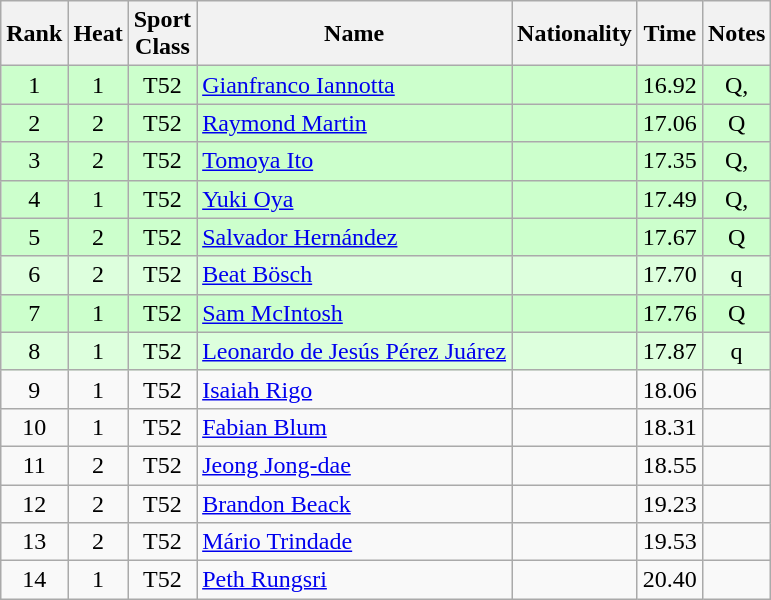<table class="wikitable sortable" style="text-align:center">
<tr>
<th>Rank</th>
<th>Heat</th>
<th>Sport<br>Class</th>
<th>Name</th>
<th>Nationality</th>
<th>Time</th>
<th>Notes</th>
</tr>
<tr bgcolor=ccffcc>
<td>1</td>
<td>1</td>
<td>T52</td>
<td align=left><a href='#'>Gianfranco Iannotta</a></td>
<td align=left></td>
<td>16.92</td>
<td>Q, </td>
</tr>
<tr bgcolor=ccffcc>
<td>2</td>
<td>2</td>
<td>T52</td>
<td align=left><a href='#'>Raymond Martin</a></td>
<td align=left></td>
<td>17.06</td>
<td>Q</td>
</tr>
<tr bgcolor=ccffcc>
<td>3</td>
<td>2</td>
<td>T52</td>
<td align=left><a href='#'>Tomoya Ito</a></td>
<td align=left></td>
<td>17.35</td>
<td>Q, </td>
</tr>
<tr bgcolor=ccffcc>
<td>4</td>
<td>1</td>
<td>T52</td>
<td align=left><a href='#'>Yuki Oya</a></td>
<td align=left></td>
<td>17.49</td>
<td>Q, </td>
</tr>
<tr bgcolor=ccffcc>
<td>5</td>
<td>2</td>
<td>T52</td>
<td align=left><a href='#'>Salvador Hernández</a></td>
<td align=left></td>
<td>17.67</td>
<td>Q</td>
</tr>
<tr bgcolor=ddffdd>
<td>6</td>
<td>2</td>
<td>T52</td>
<td align=left><a href='#'>Beat Bösch</a></td>
<td align=left></td>
<td>17.70</td>
<td>q</td>
</tr>
<tr bgcolor=ccffcc>
<td>7</td>
<td>1</td>
<td>T52</td>
<td align=left><a href='#'>Sam McIntosh</a></td>
<td align=left></td>
<td>17.76</td>
<td>Q</td>
</tr>
<tr bgcolor=ddffdd>
<td>8</td>
<td>1</td>
<td>T52</td>
<td align=left><a href='#'>Leonardo de Jesús Pérez Juárez</a></td>
<td align=left></td>
<td>17.87</td>
<td>q</td>
</tr>
<tr>
<td>9</td>
<td>1</td>
<td>T52</td>
<td align=left><a href='#'>Isaiah Rigo</a></td>
<td align=left></td>
<td>18.06</td>
<td></td>
</tr>
<tr>
<td>10</td>
<td>1</td>
<td>T52</td>
<td align=left><a href='#'>Fabian Blum</a></td>
<td align=left></td>
<td>18.31</td>
<td></td>
</tr>
<tr>
<td>11</td>
<td>2</td>
<td>T52</td>
<td align=left><a href='#'>Jeong Jong-dae</a></td>
<td align=left></td>
<td>18.55</td>
<td></td>
</tr>
<tr>
<td>12</td>
<td>2</td>
<td>T52</td>
<td align=left><a href='#'>Brandon Beack</a></td>
<td align=left></td>
<td>19.23</td>
<td></td>
</tr>
<tr>
<td>13</td>
<td>2</td>
<td>T52</td>
<td align=left><a href='#'>Mário Trindade</a></td>
<td align=left></td>
<td>19.53</td>
<td></td>
</tr>
<tr>
<td>14</td>
<td>1</td>
<td>T52</td>
<td align=left><a href='#'>Peth Rungsri</a></td>
<td align=left></td>
<td>20.40</td>
<td></td>
</tr>
</table>
